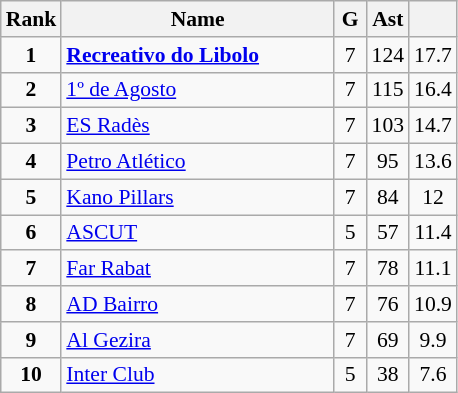<table class="wikitable" style="text-align:center; font-size:90%;">
<tr>
<th width=10px>Rank</th>
<th width=175px>Name</th>
<th width=15px>G</th>
<th width=10px>Ast</th>
<th width=10px></th>
</tr>
<tr>
<td><strong>1</strong></td>
<td align=left> <strong><a href='#'>Recreativo do Libolo</a></strong></td>
<td>7</td>
<td>124</td>
<td>17.7</td>
</tr>
<tr>
<td><strong>2</strong></td>
<td align=left> <a href='#'>1º de Agosto</a></td>
<td>7</td>
<td>115</td>
<td>16.4</td>
</tr>
<tr>
<td><strong>3</strong></td>
<td align=left> <a href='#'>ES Radès</a></td>
<td>7</td>
<td>103</td>
<td>14.7</td>
</tr>
<tr>
<td><strong>4</strong></td>
<td align=left> <a href='#'>Petro Atlético</a></td>
<td>7</td>
<td>95</td>
<td>13.6</td>
</tr>
<tr>
<td><strong>5</strong></td>
<td align=left> <a href='#'>Kano Pillars</a></td>
<td>7</td>
<td>84</td>
<td>12</td>
</tr>
<tr>
<td><strong>6</strong></td>
<td align=left> <a href='#'>ASCUT</a></td>
<td>5</td>
<td>57</td>
<td>11.4</td>
</tr>
<tr>
<td><strong>7</strong></td>
<td align=left> <a href='#'>Far Rabat</a></td>
<td>7</td>
<td>78</td>
<td>11.1</td>
</tr>
<tr>
<td><strong>8</strong></td>
<td align=left> <a href='#'>AD Bairro</a></td>
<td>7</td>
<td>76</td>
<td>10.9</td>
</tr>
<tr>
<td><strong>9</strong></td>
<td align=left> <a href='#'>Al Gezira</a></td>
<td>7</td>
<td>69</td>
<td>9.9</td>
</tr>
<tr>
<td><strong>10</strong></td>
<td align=left> <a href='#'>Inter Club</a></td>
<td>5</td>
<td>38</td>
<td>7.6</td>
</tr>
</table>
